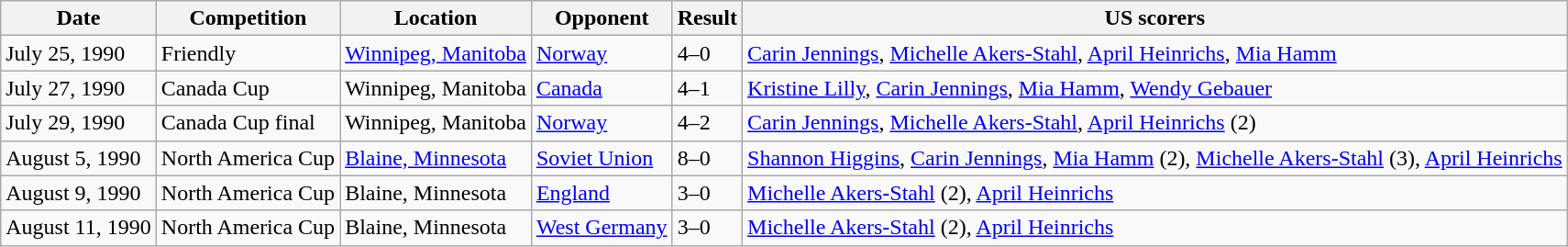<table class="wikitable">
<tr>
<th>Date</th>
<th>Competition</th>
<th>Location</th>
<th>Opponent</th>
<th>Result</th>
<th>US scorers</th>
</tr>
<tr>
<td>July 25, 1990</td>
<td>Friendly</td>
<td><a href='#'>Winnipeg, Manitoba</a></td>
<td><a href='#'>Norway</a></td>
<td>4–0</td>
<td><a href='#'>Carin Jennings</a>, <a href='#'>Michelle Akers-Stahl</a>, <a href='#'>April Heinrichs</a>, <a href='#'>Mia Hamm</a></td>
</tr>
<tr>
<td>July 27, 1990</td>
<td>Canada Cup</td>
<td>Winnipeg, Manitoba</td>
<td><a href='#'>Canada</a></td>
<td>4–1</td>
<td><a href='#'>Kristine Lilly</a>, <a href='#'>Carin Jennings</a>, <a href='#'>Mia Hamm</a>, <a href='#'>Wendy Gebauer</a></td>
</tr>
<tr>
<td>July 29, 1990</td>
<td>Canada Cup final</td>
<td>Winnipeg, Manitoba</td>
<td><a href='#'>Norway</a></td>
<td>4–2</td>
<td><a href='#'>Carin Jennings</a>, <a href='#'>Michelle Akers-Stahl</a>, <a href='#'>April Heinrichs</a> (2)</td>
</tr>
<tr>
<td>August 5, 1990</td>
<td>North America Cup</td>
<td><a href='#'>Blaine, Minnesota</a></td>
<td><a href='#'>Soviet Union</a></td>
<td>8–0</td>
<td><a href='#'>Shannon Higgins</a>, <a href='#'>Carin Jennings</a>, <a href='#'>Mia Hamm</a> (2), <a href='#'>Michelle Akers-Stahl</a> (3), <a href='#'>April Heinrichs</a></td>
</tr>
<tr>
<td>August 9, 1990</td>
<td>North America Cup</td>
<td>Blaine, Minnesota</td>
<td><a href='#'>England</a></td>
<td>3–0</td>
<td><a href='#'>Michelle Akers-Stahl</a> (2), <a href='#'>April Heinrichs</a></td>
</tr>
<tr>
<td>August 11, 1990</td>
<td>North America Cup</td>
<td>Blaine, Minnesota</td>
<td><a href='#'>West Germany</a></td>
<td>3–0</td>
<td><a href='#'>Michelle Akers-Stahl</a> (2), <a href='#'>April Heinrichs</a></td>
</tr>
</table>
